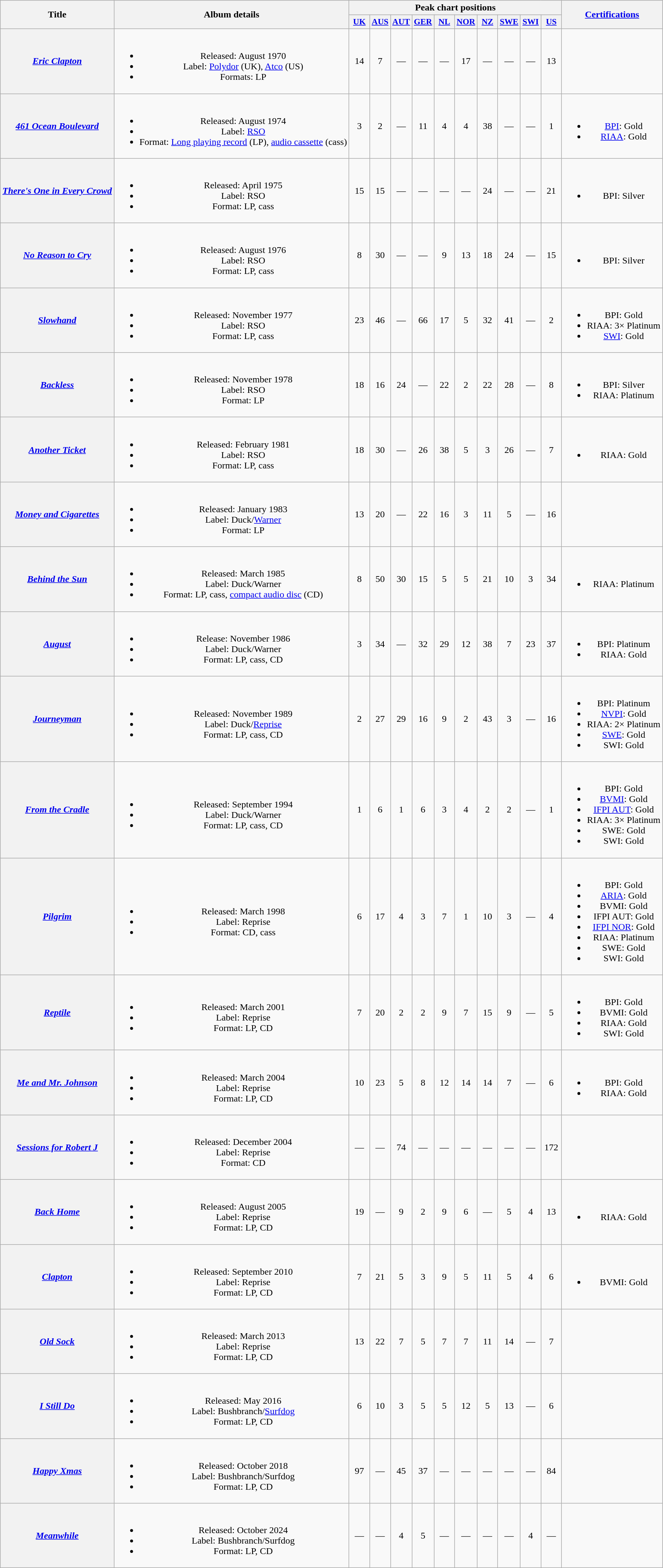<table class="wikitable plainrowheaders" style="text-align:center;">
<tr>
<th scope="col" rowspan="2">Title</th>
<th scope="col" rowspan="2">Album details</th>
<th scope="col" colspan="10">Peak chart positions</th>
<th scope="col" rowspan="2"><a href='#'>Certifications</a></th>
</tr>
<tr>
<th scope="col" style="width:2em;font-size:90%;"><a href='#'>UK</a><br></th>
<th scope="col" style="width:2em;font-size:90%;"><a href='#'>AUS</a><br></th>
<th scope="col" style="width:2em;font-size:90%;"><a href='#'>AUT</a><br></th>
<th scope="col" style="width:2em;font-size:90%;"><a href='#'>GER</a><br></th>
<th scope="col" style="width:2em;font-size:90%;"><a href='#'>NL</a><br></th>
<th scope="col" style="width:2em;font-size:90%;"><a href='#'>NOR</a><br></th>
<th scope="col" style="width:2em;font-size:90%;"><a href='#'>NZ</a><br></th>
<th scope="col" style="width:2em;font-size:90%;"><a href='#'>SWE</a><br></th>
<th scope="col" style="width:2em;font-size:90%;"><a href='#'>SWI</a><br></th>
<th scope="col" style="width:2em;font-size:90%;"><a href='#'>US</a><br></th>
</tr>
<tr>
<th scope="row"><em><a href='#'>Eric Clapton</a></em></th>
<td><br><ul><li>Released: August 1970</li><li>Label: <a href='#'>Polydor</a> (UK), <a href='#'>Atco</a> (US)</li><li>Formats: LP</li></ul></td>
<td>14</td>
<td>7</td>
<td>—</td>
<td>—</td>
<td>—</td>
<td>17</td>
<td>—</td>
<td>—</td>
<td>—</td>
<td>13</td>
<td></td>
</tr>
<tr>
<th scope="row"><em><a href='#'>461 Ocean Boulevard</a></em></th>
<td><br><ul><li>Released: August 1974</li><li>Label: <a href='#'>RSO</a></li><li>Format: <a href='#'>Long playing record</a> (LP), <a href='#'>audio cassette</a> (cass)</li></ul></td>
<td>3</td>
<td>2</td>
<td>—</td>
<td>11</td>
<td>4</td>
<td>4</td>
<td>38</td>
<td>—</td>
<td>—</td>
<td>1</td>
<td><br><ul><li><a href='#'>BPI</a>: Gold</li><li><a href='#'>RIAA</a>: Gold</li></ul></td>
</tr>
<tr>
<th scope="row"><em><a href='#'>There's One in Every Crowd</a></em></th>
<td><br><ul><li>Released: April 1975</li><li>Label: RSO</li><li>Format: LP, cass</li></ul></td>
<td>15</td>
<td>15</td>
<td>—</td>
<td>—</td>
<td>—</td>
<td>—</td>
<td>24</td>
<td>—</td>
<td>—</td>
<td>21</td>
<td><br><ul><li>BPI: Silver</li></ul></td>
</tr>
<tr>
<th scope="row"><em><a href='#'>No Reason to Cry</a></em></th>
<td><br><ul><li>Released: August 1976</li><li>Label: RSO</li><li>Format: LP, cass</li></ul></td>
<td>8</td>
<td>30</td>
<td>—</td>
<td>—</td>
<td>9</td>
<td>13</td>
<td>18</td>
<td>24</td>
<td>—</td>
<td>15</td>
<td><br><ul><li>BPI: Silver</li></ul></td>
</tr>
<tr>
<th scope="row"><em><a href='#'>Slowhand</a></em></th>
<td><br><ul><li>Released: November 1977</li><li>Label: RSO</li><li>Format: LP, cass</li></ul></td>
<td>23</td>
<td>46</td>
<td>—</td>
<td>66</td>
<td>17</td>
<td>5</td>
<td>32</td>
<td>41</td>
<td>—</td>
<td>2</td>
<td><br><ul><li>BPI: Gold</li><li>RIAA: 3× Platinum</li><li><a href='#'>SWI</a>: Gold</li></ul></td>
</tr>
<tr>
<th scope="row"><em><a href='#'>Backless</a></em></th>
<td><br><ul><li>Released: November 1978</li><li>Label: RSO</li><li>Format: LP</li></ul></td>
<td>18</td>
<td>16</td>
<td>24</td>
<td>—</td>
<td>22</td>
<td>2</td>
<td>22</td>
<td>28</td>
<td>—</td>
<td>8</td>
<td><br><ul><li>BPI: Silver</li><li>RIAA: Platinum</li></ul></td>
</tr>
<tr>
<th scope="row"><em><a href='#'>Another Ticket</a></em></th>
<td><br><ul><li>Released: February 1981</li><li>Label: RSO</li><li>Format: LP, cass</li></ul></td>
<td>18</td>
<td>30</td>
<td>—</td>
<td>26</td>
<td>38</td>
<td>5</td>
<td>3</td>
<td>26</td>
<td>—</td>
<td>7</td>
<td><br><ul><li>RIAA: Gold</li></ul></td>
</tr>
<tr>
<th scope="row"><em><a href='#'>Money and Cigarettes</a></em></th>
<td><br><ul><li>Released: January 1983</li><li>Label: Duck/<a href='#'>Warner</a></li><li>Format: LP</li></ul></td>
<td>13</td>
<td>20</td>
<td>—</td>
<td>22</td>
<td>16</td>
<td>3</td>
<td>11</td>
<td>5</td>
<td>—</td>
<td>16</td>
<td></td>
</tr>
<tr>
<th scope="row"><em><a href='#'>Behind the Sun</a></em></th>
<td><br><ul><li>Released: March 1985</li><li>Label: Duck/Warner</li><li>Format: LP, cass, <a href='#'>compact audio disc</a> (CD)</li></ul></td>
<td>8</td>
<td>50</td>
<td>30</td>
<td>15</td>
<td>5</td>
<td>5</td>
<td>21</td>
<td>10</td>
<td>3</td>
<td>34</td>
<td><br><ul><li>RIAA: Platinum</li></ul></td>
</tr>
<tr>
<th scope="row"><em><a href='#'>August</a></em></th>
<td><br><ul><li>Release: November 1986</li><li>Label: Duck/Warner</li><li>Format: LP, cass, CD</li></ul></td>
<td>3</td>
<td>34</td>
<td>—</td>
<td>32</td>
<td>29</td>
<td>12</td>
<td>38</td>
<td>7</td>
<td>23</td>
<td>37</td>
<td><br><ul><li>BPI: Platinum</li><li>RIAA: Gold</li></ul></td>
</tr>
<tr>
<th scope="row"><em><a href='#'>Journeyman</a></em></th>
<td><br><ul><li>Released: November 1989</li><li>Label: Duck/<a href='#'>Reprise</a></li><li>Format: LP, cass, CD</li></ul></td>
<td>2</td>
<td>27</td>
<td>29</td>
<td>16</td>
<td>9</td>
<td>2</td>
<td>43</td>
<td>3</td>
<td>—</td>
<td>16</td>
<td><br><ul><li>BPI: Platinum</li><li><a href='#'>NVPI</a>: Gold</li><li>RIAA: 2× Platinum</li><li><a href='#'>SWE</a>: Gold</li><li>SWI: Gold</li></ul></td>
</tr>
<tr>
<th scope="row"><em><a href='#'>From the Cradle</a></em></th>
<td><br><ul><li>Released: September 1994</li><li>Label: Duck/Warner</li><li>Format: LP, cass, CD</li></ul></td>
<td>1</td>
<td>6</td>
<td>1</td>
<td>6</td>
<td>3</td>
<td>4</td>
<td>2</td>
<td>2</td>
<td>—</td>
<td>1</td>
<td><br><ul><li>BPI: Gold</li><li><a href='#'>BVMI</a>: Gold</li><li><a href='#'>IFPI AUT</a>: Gold</li><li>RIAA: 3× Platinum</li><li>SWE: Gold</li><li>SWI: Gold</li></ul></td>
</tr>
<tr>
<th scope="row"><em><a href='#'>Pilgrim</a></em></th>
<td><br><ul><li>Released: March 1998</li><li>Label: Reprise</li><li>Format: CD, cass</li></ul></td>
<td>6</td>
<td>17</td>
<td>4</td>
<td>3</td>
<td>7</td>
<td>1</td>
<td>10</td>
<td>3</td>
<td>—</td>
<td>4</td>
<td><br><ul><li>BPI: Gold</li><li><a href='#'>ARIA</a>: Gold</li><li>BVMI: Gold</li><li>IFPI AUT: Gold</li><li><a href='#'>IFPI NOR</a>: Gold</li><li>RIAA: Platinum</li><li>SWE: Gold</li><li>SWI: Gold</li></ul></td>
</tr>
<tr>
<th scope="row"><em><a href='#'>Reptile</a></em></th>
<td><br><ul><li>Released: March 2001</li><li>Label: Reprise</li><li>Format: LP, CD</li></ul></td>
<td>7</td>
<td>20</td>
<td>2</td>
<td>2</td>
<td>9</td>
<td>7</td>
<td>15</td>
<td>9</td>
<td>—</td>
<td>5</td>
<td><br><ul><li>BPI: Gold</li><li>BVMI: Gold</li><li>RIAA: Gold</li><li>SWI: Gold</li></ul></td>
</tr>
<tr>
<th scope="row"><em><a href='#'>Me and Mr. Johnson</a></em></th>
<td><br><ul><li>Released: March 2004</li><li>Label: Reprise</li><li>Format: LP, CD</li></ul></td>
<td>10</td>
<td>23</td>
<td>5</td>
<td>8</td>
<td>12</td>
<td>14</td>
<td>14</td>
<td>7</td>
<td>—</td>
<td>6</td>
<td><br><ul><li>BPI: Gold</li><li>RIAA: Gold</li></ul></td>
</tr>
<tr>
<th scope="row"><em><a href='#'>Sessions for Robert J</a></em></th>
<td><br><ul><li>Released: December 2004</li><li>Label: Reprise</li><li>Format: CD</li></ul></td>
<td>—</td>
<td>—</td>
<td>74</td>
<td>—</td>
<td>—</td>
<td>—</td>
<td>—</td>
<td>—</td>
<td>—</td>
<td>172</td>
<td></td>
</tr>
<tr>
<th scope="row"><em><a href='#'>Back Home</a></em></th>
<td><br><ul><li>Released: August 2005</li><li>Label: Reprise</li><li>Format: LP, CD</li></ul></td>
<td>19</td>
<td>—</td>
<td>9</td>
<td>2</td>
<td>9</td>
<td>6</td>
<td>—</td>
<td>5</td>
<td>4</td>
<td>13</td>
<td><br><ul><li>RIAA: Gold</li></ul></td>
</tr>
<tr>
<th scope="row"><em><a href='#'>Clapton</a></em></th>
<td><br><ul><li>Released: September 2010</li><li>Label: Reprise</li><li>Format: LP, CD</li></ul></td>
<td>7</td>
<td>21</td>
<td>5</td>
<td>3</td>
<td>9</td>
<td>5</td>
<td>11</td>
<td>5</td>
<td>4</td>
<td>6</td>
<td><br><ul><li>BVMI: Gold</li></ul></td>
</tr>
<tr>
<th scope="row"><em><a href='#'>Old Sock</a></em></th>
<td><br><ul><li>Released: March 2013</li><li>Label: Reprise</li><li>Format: LP, CD</li></ul></td>
<td>13</td>
<td>22</td>
<td>7</td>
<td>5</td>
<td>7</td>
<td>7</td>
<td>11</td>
<td>14</td>
<td>—</td>
<td>7</td>
<td></td>
</tr>
<tr>
<th scope="row"><em><a href='#'>I Still Do</a></em></th>
<td><br><ul><li>Released: May 2016</li><li>Label: Bushbranch/<a href='#'>Surfdog</a></li><li>Format: LP, CD</li></ul></td>
<td>6</td>
<td>10</td>
<td>3</td>
<td>5</td>
<td>5</td>
<td>12</td>
<td>5</td>
<td>13</td>
<td>—</td>
<td>6</td>
<td></td>
</tr>
<tr>
<th scope="row"><em><a href='#'>Happy Xmas</a></em></th>
<td><br><ul><li>Released: October 2018</li><li>Label: Bushbranch/Surfdog</li><li>Format: LP, CD</li></ul></td>
<td>97</td>
<td>—</td>
<td>45</td>
<td>37</td>
<td>—</td>
<td>—</td>
<td>—</td>
<td>—</td>
<td>—</td>
<td>84</td>
<td></td>
</tr>
<tr>
<th scope="row"><a href='#'><em>Meanwhile</em></a></th>
<td><br><ul><li>Released: October 2024</li><li>Label: Bushbranch/Surfdog</li><li>Format: LP, CD</li></ul></td>
<td>—</td>
<td>—</td>
<td>4</td>
<td>5</td>
<td>—</td>
<td>—</td>
<td>—</td>
<td>—</td>
<td>4</td>
<td>—</td>
<td></td>
</tr>
</table>
